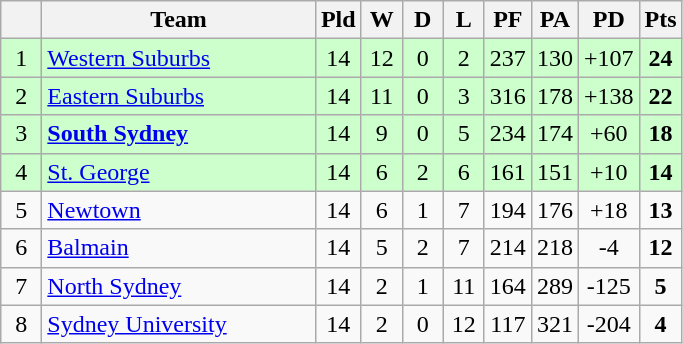<table class="wikitable" style="text-align:center;">
<tr>
<th width="20"></th>
<th width="175">Team</th>
<th width="20">Pld</th>
<th width="20">W</th>
<th width="20">D</th>
<th width="20">L</th>
<th width="20">PF</th>
<th width="20">PA</th>
<th width="20">PD</th>
<th width="20">Pts</th>
</tr>
<tr style="background: #ccffcc;">
<td>1</td>
<td style="text-align:left;"> <a href='#'>Western Suburbs</a></td>
<td>14</td>
<td>12</td>
<td>0</td>
<td>2</td>
<td>237</td>
<td>130</td>
<td>+107</td>
<td><strong>24</strong></td>
</tr>
<tr style="background: #ccffcc;">
<td>2</td>
<td style="text-align:left;"> <a href='#'>Eastern Suburbs</a></td>
<td>14</td>
<td>11</td>
<td>0</td>
<td>3</td>
<td>316</td>
<td>178</td>
<td>+138</td>
<td><strong>22</strong></td>
</tr>
<tr style="background: #ccffcc;">
<td>3</td>
<td style="text-align:left;"><strong> <a href='#'>South Sydney</a></strong></td>
<td>14</td>
<td>9</td>
<td>0</td>
<td>5</td>
<td>234</td>
<td>174</td>
<td>+60</td>
<td><strong>18</strong></td>
</tr>
<tr style="background: #ccffcc;">
<td>4</td>
<td style="text-align:left;"> <a href='#'>St. George</a></td>
<td>14</td>
<td>6</td>
<td>2</td>
<td>6</td>
<td>161</td>
<td>151</td>
<td>+10</td>
<td><strong>14</strong></td>
</tr>
<tr>
<td>5</td>
<td style="text-align:left;"> <a href='#'>Newtown</a></td>
<td>14</td>
<td>6</td>
<td>1</td>
<td>7</td>
<td>194</td>
<td>176</td>
<td>+18</td>
<td><strong>13</strong></td>
</tr>
<tr>
<td>6</td>
<td style="text-align:left;"> <a href='#'>Balmain</a></td>
<td>14</td>
<td>5</td>
<td>2</td>
<td>7</td>
<td>214</td>
<td>218</td>
<td>-4</td>
<td><strong>12</strong></td>
</tr>
<tr>
<td>7</td>
<td style="text-align:left;"> <a href='#'>North Sydney</a></td>
<td>14</td>
<td>2</td>
<td>1</td>
<td>11</td>
<td>164</td>
<td>289</td>
<td>-125</td>
<td><strong>5</strong></td>
</tr>
<tr>
<td>8</td>
<td style="text-align:left;"> <a href='#'>Sydney University</a></td>
<td>14</td>
<td>2</td>
<td>0</td>
<td>12</td>
<td>117</td>
<td>321</td>
<td>-204</td>
<td><strong>4</strong></td>
</tr>
</table>
